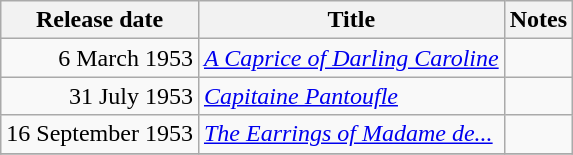<table class="wikitable sortable">
<tr>
<th scope="col">Release date</th>
<th>Title</th>
<th>Notes</th>
</tr>
<tr>
<td style="text-align:right;">6 March 1953</td>
<td><em><a href='#'>A Caprice of Darling Caroline</a></em></td>
<td></td>
</tr>
<tr>
<td style="text-align:right;">31 July 1953</td>
<td><em><a href='#'>Capitaine Pantoufle</a></em></td>
<td></td>
</tr>
<tr>
<td style="text-align:right;">16 September 1953</td>
<td><em><a href='#'>The Earrings of Madame de...</a></em></td>
<td></td>
</tr>
<tr>
</tr>
</table>
